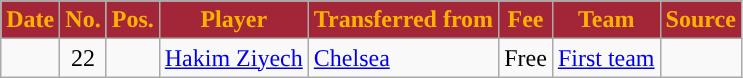<table class="wikitable plainrowheaders sortable">
<tr>
<th style="background:#A32638; color:#FFB300; ">Date</th>
<th style="background:#A32638; color:#FFB300; ">No.</th>
<th style="background:#A32638; color:#FFB300; ">Pos.</th>
<th style="background:#A32638; color:#FFB300; ">Player</th>
<th style="background:#A32638; color:#FFB300; ">Transferred from</th>
<th style="background:#A32638; color:#FFB300; ">Fee</th>
<th style="background:#A32638; color:#FFB300; ">Team</th>
<th style="background:#A32638; color:#FFB300; ">Source</th>
</tr>
<tr>
<td></td>
<td align=center>22</td>
<td align=center></td>
<td> <a href='#'>Hakim Ziyech</a></td>
<td> <a href='#'>Chelsea</a></td>
<td>Free</td>
<td><a href='#'>First team</a></td>
<td align=center></td>
</tr>
</table>
